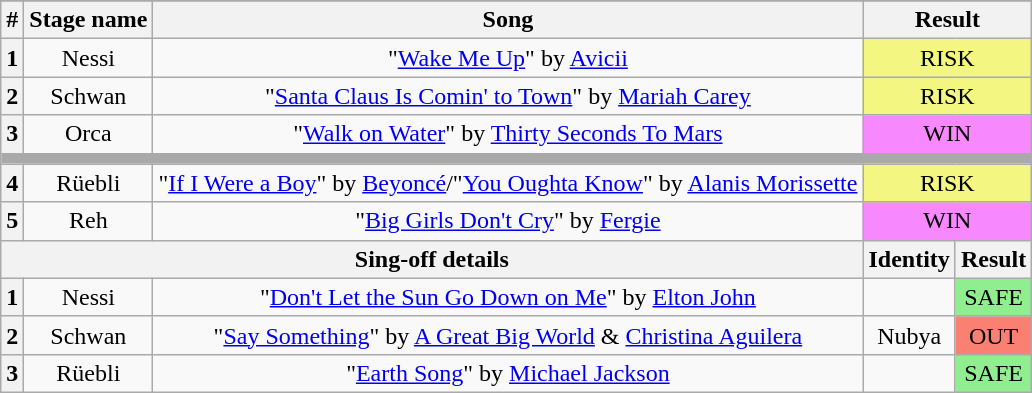<table class="wikitable plainrowheaders" style="text-align: center">
<tr>
</tr>
<tr>
<th>#</th>
<th>Stage name</th>
<th>Song</th>
<th colspan=2>Result</th>
</tr>
<tr>
<th>1</th>
<td>Nessi</td>
<td>"<a href='#'>Wake Me Up</a>" by <a href='#'>Avicii</a></td>
<td colspan="2" bgcolor="#F3F781">RISK</td>
</tr>
<tr>
<th>2</th>
<td>Schwan</td>
<td>"<a href='#'>Santa Claus Is Comin' to Town</a>" by <a href='#'>Mariah Carey</a></td>
<td colspan="2" bgcolor="#F3F781">RISK</td>
</tr>
<tr>
<th>3</th>
<td>Orca</td>
<td>"<a href='#'>Walk on Water</a>" by <a href='#'>Thirty Seconds To Mars</a></td>
<td colspan="2" bgcolor="#F888FD">WIN</td>
</tr>
<tr>
<td colspan="5" style="background:darkgray"></td>
</tr>
<tr>
<th>4</th>
<td>Rüebli</td>
<td>"<a href='#'>If I Were a Boy</a>" by <a href='#'>Beyoncé</a>/"<a href='#'>You Oughta Know</a>" by <a href='#'>Alanis Morissette</a></td>
<td colspan="2"  bgcolor="#F3F781">RISK</td>
</tr>
<tr>
<th>5</th>
<td>Reh</td>
<td>"<a href='#'>Big Girls Don't Cry</a>" by <a href='#'>Fergie</a></td>
<td colspan="2"  bgcolor="#F888FD">WIN</td>
</tr>
<tr>
<th colspan="3">Sing-off details</th>
<th>Identity</th>
<th>Result</th>
</tr>
<tr>
<th>1</th>
<td>Nessi</td>
<td>"<a href='#'>Don't Let the Sun Go Down on Me</a>" by <a href='#'>Elton John</a></td>
<td></td>
<td bgcolor="lightgreen">SAFE</td>
</tr>
<tr>
<th>2</th>
<td>Schwan</td>
<td>"<a href='#'>Say Something</a>" by <a href='#'>A Great Big World</a> & <a href='#'>Christina Aguilera</a></td>
<td>Nubya</td>
<td bgcolor="salmon">OUT</td>
</tr>
<tr>
<th>3</th>
<td>Rüebli</td>
<td>"<a href='#'>Earth Song</a>" by <a href='#'>Michael Jackson</a></td>
<td></td>
<td bgcolor="lightgreen">SAFE</td>
</tr>
</table>
